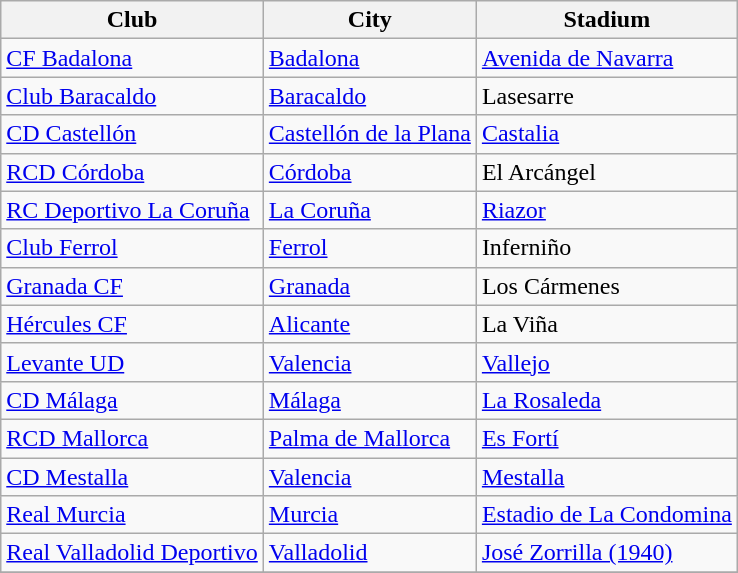<table class="wikitable sortable" style="text-align: left;">
<tr>
<th>Club</th>
<th>City</th>
<th>Stadium</th>
</tr>
<tr>
<td><a href='#'>CF Badalona</a></td>
<td><a href='#'>Badalona</a></td>
<td><a href='#'>Avenida de Navarra</a></td>
</tr>
<tr>
<td><a href='#'>Club Baracaldo</a></td>
<td><a href='#'>Baracaldo</a></td>
<td>Lasesarre</td>
</tr>
<tr>
<td><a href='#'>CD Castellón</a></td>
<td><a href='#'>Castellón de la Plana</a></td>
<td><a href='#'>Castalia</a></td>
</tr>
<tr>
<td><a href='#'>RCD Córdoba</a></td>
<td><a href='#'>Córdoba</a></td>
<td>El Arcángel</td>
</tr>
<tr>
<td><a href='#'>RC Deportivo La Coruña</a></td>
<td><a href='#'>La Coruña</a></td>
<td><a href='#'>Riazor</a></td>
</tr>
<tr>
<td><a href='#'>Club Ferrol</a></td>
<td><a href='#'>Ferrol</a></td>
<td>Inferniño</td>
</tr>
<tr>
<td><a href='#'>Granada CF</a></td>
<td><a href='#'>Granada</a></td>
<td>Los Cármenes</td>
</tr>
<tr>
<td><a href='#'>Hércules CF</a></td>
<td><a href='#'>Alicante</a></td>
<td>La Viña</td>
</tr>
<tr>
<td><a href='#'>Levante UD</a></td>
<td><a href='#'>Valencia</a></td>
<td><a href='#'>Vallejo</a></td>
</tr>
<tr>
<td><a href='#'>CD Málaga</a></td>
<td><a href='#'>Málaga</a></td>
<td><a href='#'>La Rosaleda</a></td>
</tr>
<tr>
<td><a href='#'>RCD Mallorca</a></td>
<td><a href='#'>Palma de Mallorca</a></td>
<td><a href='#'>Es Fortí</a></td>
</tr>
<tr>
<td><a href='#'>CD Mestalla</a></td>
<td><a href='#'>Valencia</a></td>
<td><a href='#'>Mestalla</a></td>
</tr>
<tr>
<td><a href='#'>Real Murcia</a></td>
<td><a href='#'>Murcia</a></td>
<td><a href='#'>Estadio de La Condomina</a></td>
</tr>
<tr>
<td><a href='#'>Real Valladolid Deportivo</a></td>
<td><a href='#'>Valladolid</a></td>
<td><a href='#'>José Zorrilla (1940)</a></td>
</tr>
<tr>
</tr>
</table>
